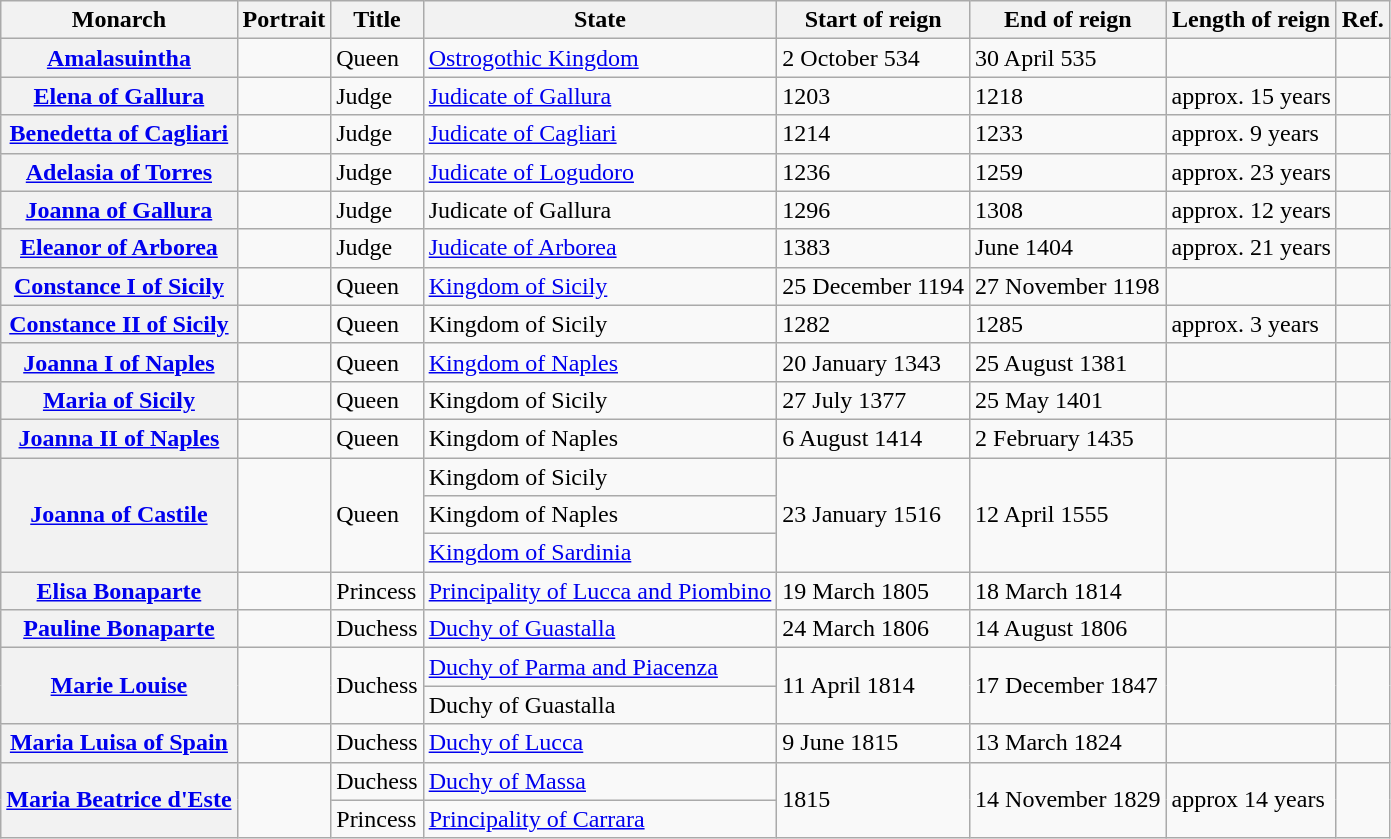<table class="wikitable sortable">
<tr>
<th>Monarch</th>
<th>Portrait</th>
<th>Title</th>
<th>State</th>
<th>Start of reign</th>
<th>End of reign</th>
<th>Length of reign</th>
<th><abbr>Ref.</abbr></th>
</tr>
<tr>
<th><a href='#'>Amalasuintha</a></th>
<td></td>
<td>Queen</td>
<td><a href='#'>Ostrogothic Kingdom</a></td>
<td>2 October 534</td>
<td>30 April 535</td>
<td></td>
<td></td>
</tr>
<tr>
<th><a href='#'>Elena of Gallura</a></th>
<td></td>
<td>Judge</td>
<td><a href='#'>Judicate of Gallura</a></td>
<td>1203</td>
<td>1218</td>
<td>approx. 15 years</td>
<td></td>
</tr>
<tr>
<th><a href='#'>Benedetta of Cagliari</a></th>
<td></td>
<td>Judge</td>
<td><a href='#'>Judicate of Cagliari</a></td>
<td>1214</td>
<td>1233</td>
<td>approx. 9 years</td>
<td></td>
</tr>
<tr>
<th><a href='#'>Adelasia of Torres</a></th>
<td></td>
<td>Judge</td>
<td><a href='#'>Judicate of Logudoro</a></td>
<td>1236</td>
<td>1259</td>
<td>approx. 23 years</td>
<td></td>
</tr>
<tr>
<th><a href='#'>Joanna of Gallura</a></th>
<td></td>
<td>Judge</td>
<td>Judicate of Gallura</td>
<td>1296</td>
<td>1308</td>
<td>approx. 12 years</td>
<td></td>
</tr>
<tr>
<th><a href='#'>Eleanor of Arborea</a></th>
<td></td>
<td>Judge</td>
<td><a href='#'>Judicate of Arborea</a></td>
<td>1383</td>
<td>June 1404</td>
<td>approx. 21 years</td>
<td></td>
</tr>
<tr>
<th><a href='#'>Constance I of Sicily</a></th>
<td></td>
<td>Queen</td>
<td><a href='#'>Kingdom of Sicily</a></td>
<td>25 December 1194</td>
<td>27 November 1198</td>
<td></td>
<td></td>
</tr>
<tr>
<th><a href='#'>Constance II of Sicily</a></th>
<td></td>
<td>Queen</td>
<td>Kingdom of Sicily</td>
<td>1282</td>
<td>1285</td>
<td>approx. 3 years</td>
<td></td>
</tr>
<tr>
<th><a href='#'>Joanna I of Naples</a></th>
<td></td>
<td>Queen</td>
<td><a href='#'>Kingdom of Naples</a></td>
<td>20 January 1343</td>
<td>25 August 1381</td>
<td></td>
<td></td>
</tr>
<tr>
<th><a href='#'>Maria of Sicily</a></th>
<td></td>
<td>Queen</td>
<td>Kingdom of Sicily</td>
<td>27 July 1377</td>
<td>25 May 1401</td>
<td></td>
<td></td>
</tr>
<tr>
<th><a href='#'>Joanna II of Naples</a></th>
<td></td>
<td>Queen</td>
<td>Kingdom of Naples</td>
<td>6 August 1414</td>
<td>2 February 1435</td>
<td></td>
<td></td>
</tr>
<tr>
<th rowspan="3"><a href='#'>Joanna of Castile</a></th>
<td rowspan="3"></td>
<td rowspan="3">Queen</td>
<td>Kingdom of Sicily</td>
<td rowspan="3">23 January 1516</td>
<td rowspan="3">12 April 1555</td>
<td rowspan="3"></td>
<td rowspan="3"></td>
</tr>
<tr>
<td>Kingdom of Naples</td>
</tr>
<tr>
<td><a href='#'>Kingdom of Sardinia</a></td>
</tr>
<tr>
<th><a href='#'>Elisa Bonaparte</a></th>
<td></td>
<td>Princess</td>
<td><a href='#'>Principality of Lucca and Piombino</a></td>
<td>19 March 1805</td>
<td>18 March 1814</td>
<td></td>
<td></td>
</tr>
<tr>
<th><a href='#'>Pauline Bonaparte</a></th>
<td></td>
<td>Duchess</td>
<td><a href='#'>Duchy of Guastalla</a></td>
<td>24 March 1806</td>
<td>14 August 1806</td>
<td></td>
<td></td>
</tr>
<tr>
<th rowspan="2"><a href='#'>Marie Louise</a></th>
<td rowspan="2"></td>
<td rowspan="2">Duchess</td>
<td><a href='#'>Duchy of Parma and Piacenza</a></td>
<td rowspan="2">11 April 1814</td>
<td rowspan="2">17 December 1847</td>
<td rowspan="2"></td>
<td rowspan="2"></td>
</tr>
<tr>
<td>Duchy of Guastalla</td>
</tr>
<tr>
<th><a href='#'>Maria Luisa of Spain</a></th>
<td></td>
<td>Duchess</td>
<td><a href='#'>Duchy of Lucca</a></td>
<td>9 June 1815</td>
<td>13 March 1824</td>
<td></td>
<td></td>
</tr>
<tr>
<th rowspan="2"><a href='#'>Maria Beatrice d'Este</a></th>
<td rowspan="2"></td>
<td>Duchess</td>
<td><a href='#'>Duchy of Massa</a></td>
<td rowspan="2">1815</td>
<td rowspan="2">14 November 1829</td>
<td rowspan="2">approx 14 years</td>
<td rowspan="2"></td>
</tr>
<tr>
<td>Princess</td>
<td><a href='#'>Principality of Carrara</a></td>
</tr>
</table>
